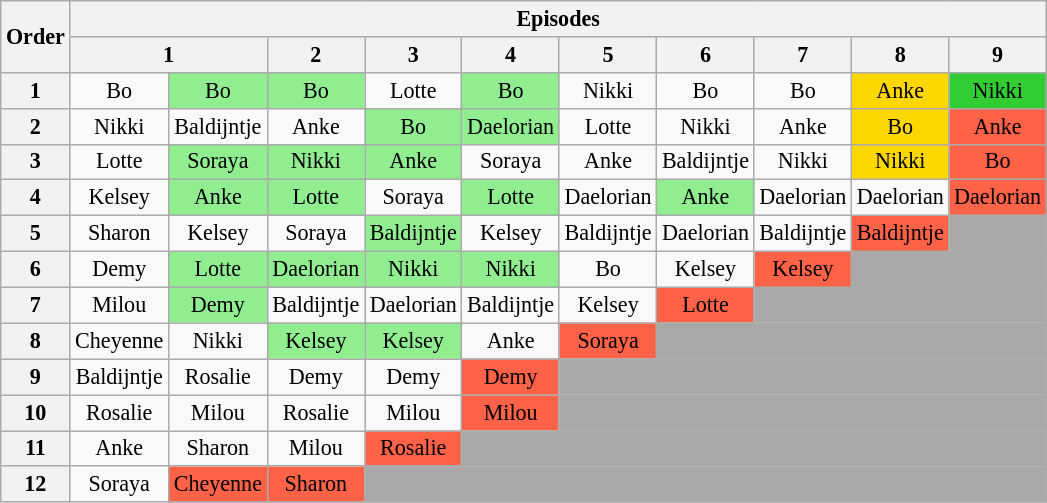<table class="wikitable" style="text-align:center; font-size:92%">
<tr>
<th rowspan=2>Order</th>
<th colspan="10">Episodes</th>
</tr>
<tr>
<th colspan="2">1</th>
<th>2</th>
<th>3</th>
<th>4</th>
<th>5</th>
<th>6</th>
<th>7</th>
<th>8</th>
<th>9</th>
</tr>
<tr>
<th>1</th>
<td>Bo</td>
<td style="background:lightgreen;">Bo</td>
<td style="background:lightgreen;">Bo</td>
<td>Lotte</td>
<td style="background:lightgreen;">Bo</td>
<td>Nikki</td>
<td>Bo</td>
<td>Bo</td>
<td bgcolor="gold">Anke</td>
<td bgcolor="limegreen">Nikki</td>
</tr>
<tr>
<th>2</th>
<td>Nikki</td>
<td>Baldijntje</td>
<td>Anke</td>
<td style="background:lightgreen;">Bo</td>
<td style="background:lightgreen;">Daelorian</td>
<td>Lotte</td>
<td>Nikki</td>
<td>Anke</td>
<td bgcolor="gold">Bo</td>
<td bgcolor="tomato">Anke</td>
</tr>
<tr>
<th>3</th>
<td>Lotte</td>
<td style="background:lightgreen;">Soraya</td>
<td style="background:lightgreen;">Nikki</td>
<td style="background:lightgreen;">Anke</td>
<td>Soraya</td>
<td>Anke</td>
<td>Baldijntje</td>
<td>Nikki</td>
<td bgcolor="gold">Nikki</td>
<td bgcolor="tomato">Bo</td>
</tr>
<tr>
<th>4</th>
<td>Kelsey</td>
<td style="background:lightgreen;">Anke</td>
<td style="background:lightgreen;">Lotte</td>
<td>Soraya</td>
<td style="background:lightgreen;">Lotte</td>
<td>Daelorian</td>
<td style="background:lightgreen;">Anke</td>
<td>Daelorian</td>
<td>Daelorian</td>
<td bgcolor="tomato">Daelorian</td>
</tr>
<tr>
<th>5</th>
<td>Sharon</td>
<td>Kelsey</td>
<td>Soraya</td>
<td style="background:lightgreen;">Baldijntje</td>
<td>Kelsey</td>
<td>Baldijntje</td>
<td>Daelorian</td>
<td>Baldijntje</td>
<td bgcolor="tomato">Baldijntje</td>
<td bgcolor="darkgray" colspan=1></td>
</tr>
<tr>
<th>6</th>
<td>Demy</td>
<td style="background:lightgreen;">Lotte</td>
<td style="background:lightgreen;">Daelorian</td>
<td style="background:lightgreen;">Nikki</td>
<td style="background:lightgreen;">Nikki</td>
<td>Bo</td>
<td>Kelsey</td>
<td bgcolor="tomato">Kelsey</td>
<td bgcolor="darkgray" colspan=2></td>
</tr>
<tr>
<th>7</th>
<td>Milou</td>
<td style="background:lightgreen;">Demy</td>
<td>Baldijntje</td>
<td>Daelorian</td>
<td>Baldijntje</td>
<td>Kelsey</td>
<td bgcolor="tomato">Lotte</td>
<td bgcolor="darkgray" colspan=3></td>
</tr>
<tr>
<th>8</th>
<td>Cheyenne</td>
<td>Nikki</td>
<td style="background:lightgreen;">Kelsey</td>
<td style="background:lightgreen;">Kelsey</td>
<td>Anke</td>
<td bgcolor="tomato">Soraya</td>
<td bgcolor="darkgray" colspan=4></td>
</tr>
<tr>
<th>9</th>
<td>Baldijntje</td>
<td>Rosalie</td>
<td>Demy</td>
<td>Demy</td>
<td bgcolor="tomato">Demy</td>
<td bgcolor="darkgray" colspan=5></td>
</tr>
<tr>
<th>10</th>
<td>Rosalie</td>
<td>Milou</td>
<td>Rosalie</td>
<td>Milou</td>
<td bgcolor="tomato">Milou</td>
<td bgcolor="darkgray" colspan=6></td>
</tr>
<tr>
<th>11</th>
<td>Anke</td>
<td>Sharon</td>
<td>Milou</td>
<td bgcolor="tomato">Rosalie</td>
<td bgcolor="darkgray" colspan=7></td>
</tr>
<tr>
<th>12</th>
<td>Soraya</td>
<td bgcolor="tomato">Cheyenne</td>
<td bgcolor="tomato">Sharon</td>
<td bgcolor="darkgray" colspan=8></td>
</tr>
</table>
